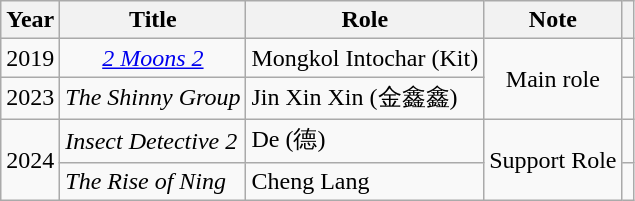<table class="wikitable">
<tr>
<th>Year</th>
<th>Title</th>
<th>Role</th>
<th>Note</th>
<th class="unsortable"></th>
</tr>
<tr align="center">
<td>2019</td>
<td><a href='#'><em>2 Moons 2</em></a></td>
<td>Mongkol Intochar (Kit)</td>
<td rowspan="2">Main role</td>
<td></td>
</tr>
<tr>
<td>2023</td>
<td><em>The Shinny Group</em></td>
<td>Jin Xin Xin (金鑫鑫)</td>
<td></td>
</tr>
<tr>
<td rowspan="2">2024</td>
<td><em>Insect Detective 2</em></td>
<td>De (德)</td>
<td rowspan="2">Support Role</td>
<td></td>
</tr>
<tr>
<td><em>The Rise of Ning</em></td>
<td>Cheng Lang</td>
<td></td>
</tr>
</table>
